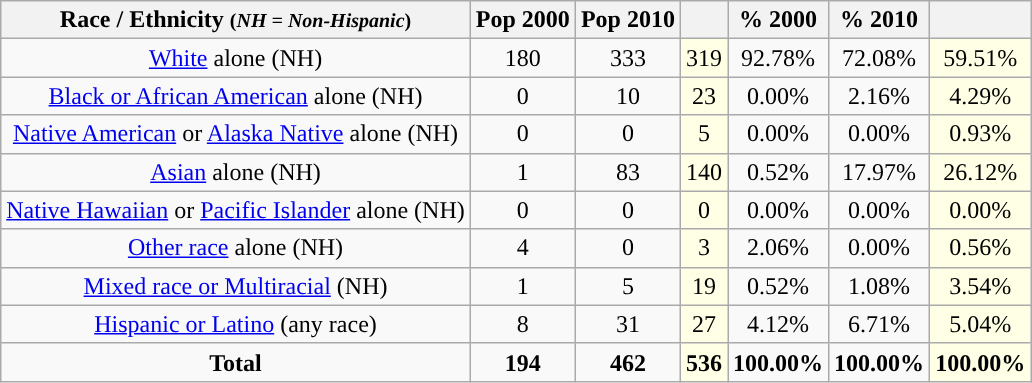<table class="wikitable" style="text-align:center;">
<tr>
<th>Race / Ethnicity <small>(<em>NH = Non-Hispanic</em>)</small></th>
<th>Pop 2000</th>
<th>Pop 2010</th>
<th></th>
<th>% 2000</th>
<th>% 2010</th>
<th></th>
</tr>
<tr>
<td><a href='#'>White</a> alone (NH)</td>
<td>180</td>
<td>333</td>
<td style='background: #ffffe6;'>319</td>
<td>92.78%</td>
<td>72.08%</td>
<td style='background: #ffffe6;'>59.51%</td>
</tr>
<tr>
<td><a href='#'>Black or African American</a> alone (NH)</td>
<td>0</td>
<td>10</td>
<td style='background: #ffffe6;'>23</td>
<td>0.00%</td>
<td>2.16%</td>
<td style='background: #ffffe6;'>4.29%</td>
</tr>
<tr>
<td><a href='#'>Native American</a> or <a href='#'>Alaska Native</a> alone (NH)</td>
<td>0</td>
<td>0</td>
<td style='background: #ffffe6;'>5</td>
<td>0.00%</td>
<td>0.00%</td>
<td style='background: #ffffe6;'>0.93%</td>
</tr>
<tr>
<td><a href='#'>Asian</a> alone (NH)</td>
<td>1</td>
<td>83</td>
<td style='background: #ffffe6;'>140</td>
<td>0.52%</td>
<td>17.97%</td>
<td style='background: #ffffe6;'>26.12%</td>
</tr>
<tr>
<td><a href='#'>Native Hawaiian</a> or <a href='#'>Pacific Islander</a> alone (NH)</td>
<td>0</td>
<td>0</td>
<td style='background: #ffffe6;'>0</td>
<td>0.00%</td>
<td>0.00%</td>
<td style='background: #ffffe6;'>0.00%</td>
</tr>
<tr>
<td><a href='#'>Other race</a> alone (NH)</td>
<td>4</td>
<td>0</td>
<td style='background: #ffffe6;'>3</td>
<td>2.06%</td>
<td>0.00%</td>
<td style='background: #ffffe6;'>0.56%</td>
</tr>
<tr>
<td><a href='#'>Mixed race or Multiracial</a> (NH)</td>
<td>1</td>
<td>5</td>
<td style='background: #ffffe6;'>19</td>
<td>0.52%</td>
<td>1.08%</td>
<td style='background: #ffffe6;'>3.54%</td>
</tr>
<tr>
<td><a href='#'>Hispanic or Latino</a> (any race)</td>
<td>8</td>
<td>31</td>
<td style='background: #ffffe6;'>27</td>
<td>4.12%</td>
<td>6.71%</td>
<td style='background: #ffffe6;'>5.04%</td>
</tr>
<tr>
<td><strong>Total</strong></td>
<td><strong>194</strong></td>
<td><strong>462</strong></td>
<td style='background: #ffffe6;'><strong>536</strong></td>
<td><strong>100.00%</strong></td>
<td><strong>100.00%</strong></td>
<td style='background: #ffffe6;'><strong>100.00%</strong></td>
</tr>
</table>
